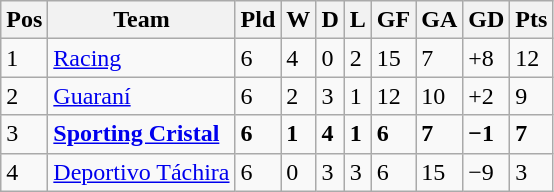<table class="wikitable">
<tr>
<th>Pos</th>
<th><strong>Team</strong></th>
<th><strong>Pld</strong></th>
<th>W</th>
<th>D</th>
<th>L</th>
<th>GF</th>
<th>GA</th>
<th>GD</th>
<th>Pts</th>
</tr>
<tr>
<td>1</td>
<td><a href='#'>Racing</a></td>
<td>6</td>
<td>4</td>
<td>0</td>
<td>2</td>
<td>15</td>
<td>7</td>
<td>+8</td>
<td>12</td>
</tr>
<tr>
<td>2</td>
<td><a href='#'>Guaraní</a></td>
<td>6</td>
<td>2</td>
<td>3</td>
<td>1</td>
<td>12</td>
<td>10</td>
<td>+2</td>
<td>9</td>
</tr>
<tr>
<td>3</td>
<td><strong><a href='#'>Sporting Cristal</a></strong></td>
<td><strong>6</strong></td>
<td><strong>1</strong></td>
<td><strong>4</strong></td>
<td><strong>1</strong></td>
<td><strong>6</strong></td>
<td><strong>7</strong></td>
<td><strong>−1</strong></td>
<td><strong>7</strong></td>
</tr>
<tr>
<td>4</td>
<td><a href='#'>Deportivo Táchira</a></td>
<td>6</td>
<td>0</td>
<td>3</td>
<td>3</td>
<td>6</td>
<td>15</td>
<td>−9</td>
<td>3</td>
</tr>
</table>
